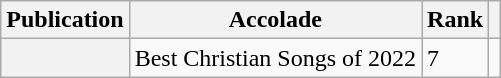<table class="sortable wikitable plainrowheaders  mw-collapsible">
<tr>
<th scope="col">Publication</th>
<th scope="col" class="unsortable">Accolade</th>
<th scope="col">Rank</th>
<th scope="col" class="unsortable"></th>
</tr>
<tr>
<th scope="row"><em></em></th>
<td>Best Christian Songs of 2022</td>
<td>7</td>
<td></td>
</tr>
</table>
